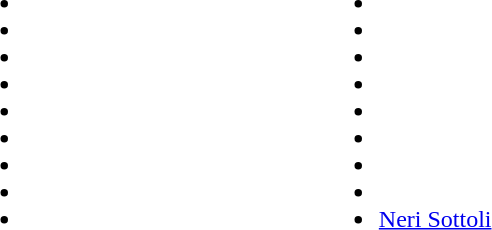<table>
<tr>
<td style="vertical-align:top; width:25%;"><br><ul><li></li><li></li><li></li><li></li><li></li><li></li><li></li><li></li><li></li></ul></td>
<td style="vertical-align:top; width:25%;"><br><ul><li></li><li></li><li></li><li></li><li></li><li></li><li></li><li></li><li><a href='#'>Neri Sottoli</a></li></ul></td>
</tr>
</table>
